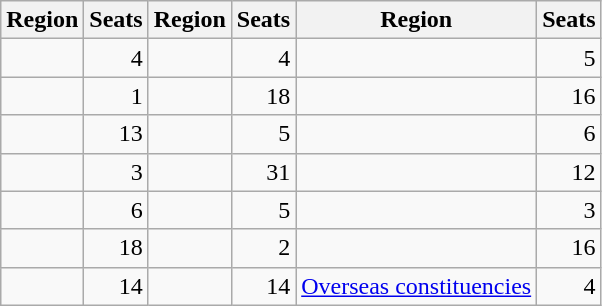<table class=wikitable style=text-align:left>
<tr>
<th>Region</th>
<th>Seats</th>
<th>Region</th>
<th>Seats</th>
<th>Region</th>
<th>Seats</th>
</tr>
<tr>
<td></td>
<td align=right>4</td>
<td></td>
<td align=right>4</td>
<td></td>
<td align=right>5</td>
</tr>
<tr>
<td></td>
<td align=right>1</td>
<td></td>
<td align=right>18</td>
<td></td>
<td align=right>16</td>
</tr>
<tr>
<td></td>
<td align=right>13</td>
<td></td>
<td align=right>5</td>
<td></td>
<td align=right>6</td>
</tr>
<tr>
<td></td>
<td align=right>3</td>
<td></td>
<td align=right>31</td>
<td></td>
<td align=right>12</td>
</tr>
<tr>
<td></td>
<td align=right>6</td>
<td></td>
<td align=right>5</td>
<td></td>
<td align=right>3</td>
</tr>
<tr>
<td></td>
<td align=right>18</td>
<td></td>
<td align=right>2</td>
<td></td>
<td align=right>16</td>
</tr>
<tr>
<td></td>
<td align=right>14</td>
<td></td>
<td align=right>14</td>
<td><a href='#'>Overseas constituencies</a></td>
<td align=right>4</td>
</tr>
</table>
